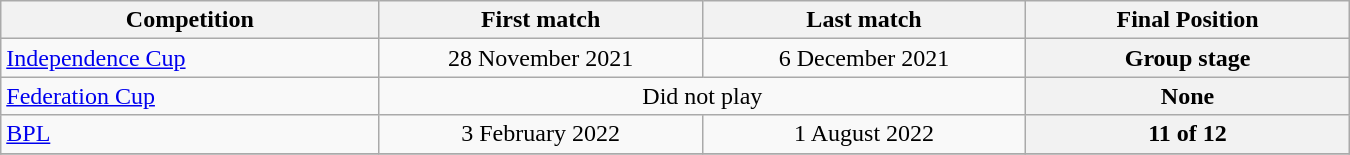<table class="wikitable" style="text-align:center; width:900px">
<tr>
<th style="text-align:center; width:200px;">Competition</th>
<th style="text-align:center; width:170px;">First match</th>
<th style="text-align:center; width:170px;">Last match</th>
<th style="text-align:center; width:170px;">Final Position</th>
</tr>
<tr>
<td style="text-align:left;"><a href='#'>Independence Cup</a></td>
<td>28 November 2021</td>
<td>6 December 2021</td>
<th>Group stage</th>
</tr>
<tr>
<td style="text-align:left;"><a href='#'>Federation Cup</a></td>
<td colspan=2>Did not play</td>
<th>None</th>
</tr>
<tr>
<td style="text-align:left;"><a href='#'>BPL</a></td>
<td>3 February 2022</td>
<td>1 August 2022</td>
<th>11 of 12</th>
</tr>
<tr>
</tr>
</table>
